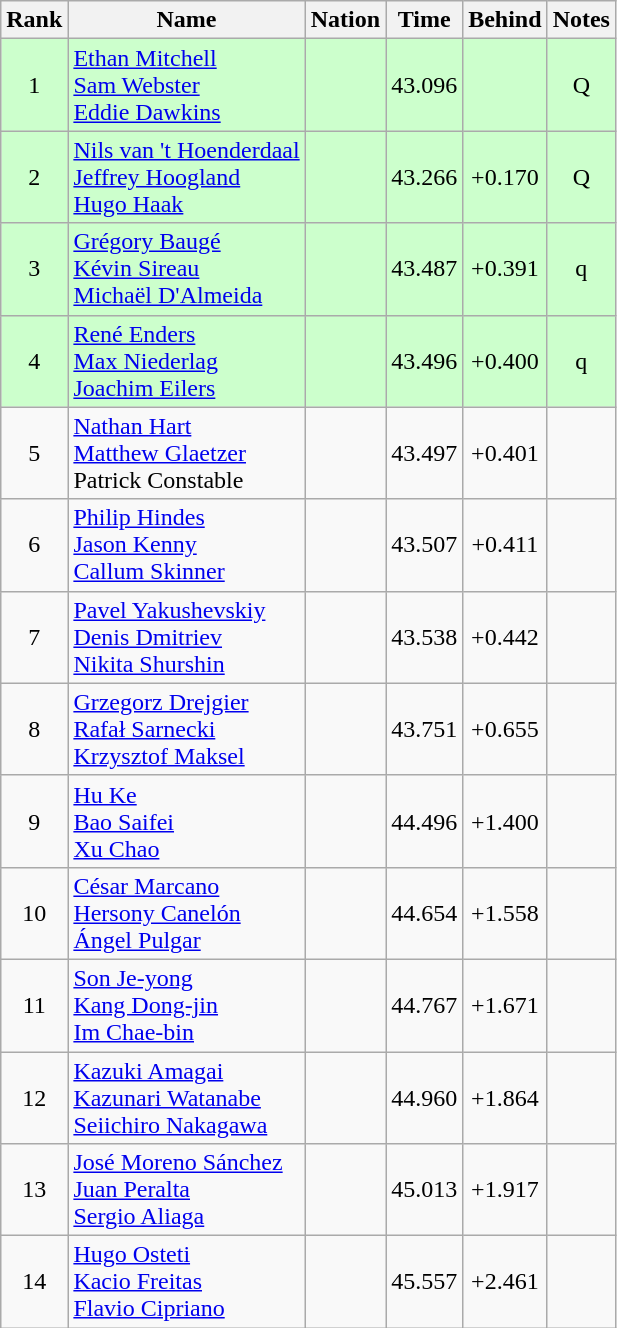<table class="wikitable sortable" style="text-align:center">
<tr>
<th>Rank</th>
<th>Name</th>
<th>Nation</th>
<th>Time</th>
<th>Behind</th>
<th>Notes</th>
</tr>
<tr bgcolor=ccffcc>
<td>1</td>
<td align=left><a href='#'>Ethan Mitchell</a><br><a href='#'>Sam Webster</a><br><a href='#'>Eddie Dawkins</a></td>
<td align=left></td>
<td>43.096</td>
<td></td>
<td>Q</td>
</tr>
<tr bgcolor=ccffcc>
<td>2</td>
<td align=left><a href='#'>Nils van 't Hoenderdaal</a><br><a href='#'>Jeffrey Hoogland</a><br><a href='#'>Hugo Haak</a></td>
<td align=left></td>
<td>43.266</td>
<td>+0.170</td>
<td>Q</td>
</tr>
<tr bgcolor=ccffcc>
<td>3</td>
<td align=left><a href='#'>Grégory Baugé</a><br><a href='#'>Kévin Sireau</a><br><a href='#'>Michaël D'Almeida</a></td>
<td align=left></td>
<td>43.487</td>
<td>+0.391</td>
<td>q</td>
</tr>
<tr bgcolor=ccffcc>
<td>4</td>
<td align=left><a href='#'>René Enders</a><br><a href='#'>Max Niederlag</a><br><a href='#'>Joachim Eilers</a></td>
<td align=left></td>
<td>43.496</td>
<td>+0.400</td>
<td>q</td>
</tr>
<tr>
<td>5</td>
<td align=left><a href='#'>Nathan Hart</a><br><a href='#'>Matthew Glaetzer</a><br>Patrick Constable</td>
<td align=left></td>
<td>43.497</td>
<td>+0.401</td>
<td></td>
</tr>
<tr>
<td>6</td>
<td align=left><a href='#'>Philip Hindes</a><br><a href='#'>Jason Kenny</a><br><a href='#'>Callum Skinner</a></td>
<td align=left></td>
<td>43.507</td>
<td>+0.411</td>
<td></td>
</tr>
<tr>
<td>7</td>
<td align=left><a href='#'>Pavel Yakushevskiy</a><br><a href='#'>Denis Dmitriev</a><br><a href='#'>Nikita Shurshin</a></td>
<td align=left></td>
<td>43.538</td>
<td>+0.442</td>
<td></td>
</tr>
<tr>
<td>8</td>
<td align=left><a href='#'>Grzegorz Drejgier</a><br><a href='#'>Rafał Sarnecki</a><br><a href='#'>Krzysztof Maksel</a></td>
<td align=left></td>
<td>43.751</td>
<td>+0.655</td>
<td></td>
</tr>
<tr>
<td>9</td>
<td align=left><a href='#'>Hu Ke</a><br><a href='#'>Bao Saifei</a><br><a href='#'>Xu Chao</a></td>
<td align=left></td>
<td>44.496</td>
<td>+1.400</td>
<td></td>
</tr>
<tr>
<td>10</td>
<td align=left><a href='#'>César Marcano</a><br><a href='#'>Hersony Canelón</a><br><a href='#'>Ángel Pulgar</a></td>
<td align=left></td>
<td>44.654</td>
<td>+1.558</td>
<td></td>
</tr>
<tr>
<td>11</td>
<td align=left><a href='#'>Son Je-yong</a><br><a href='#'>Kang Dong-jin</a><br><a href='#'>Im Chae-bin</a></td>
<td align=left></td>
<td>44.767</td>
<td>+1.671</td>
<td></td>
</tr>
<tr>
<td>12</td>
<td align=left><a href='#'>Kazuki Amagai</a><br><a href='#'>Kazunari Watanabe</a><br><a href='#'>Seiichiro Nakagawa</a></td>
<td align=left></td>
<td>44.960</td>
<td>+1.864</td>
<td></td>
</tr>
<tr>
<td>13</td>
<td align=left><a href='#'>José Moreno Sánchez</a><br><a href='#'>Juan Peralta</a><br><a href='#'>Sergio Aliaga</a></td>
<td align=left></td>
<td>45.013</td>
<td>+1.917</td>
<td></td>
</tr>
<tr>
<td>14</td>
<td align=left><a href='#'>Hugo Osteti</a><br><a href='#'>Kacio Freitas</a><br><a href='#'>Flavio Cipriano</a></td>
<td align=left></td>
<td>45.557</td>
<td>+2.461</td>
<td></td>
</tr>
</table>
